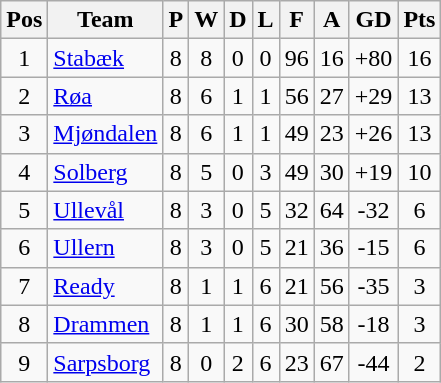<table class="wikitable sortable" style="text-align: center;">
<tr>
<th>Pos</th>
<th>Team</th>
<th>P</th>
<th>W</th>
<th>D</th>
<th>L</th>
<th>F</th>
<th>A</th>
<th>GD</th>
<th>Pts</th>
</tr>
<tr>
<td>1</td>
<td align="left"><a href='#'>Stabæk</a></td>
<td>8</td>
<td>8</td>
<td>0</td>
<td>0</td>
<td>96</td>
<td>16</td>
<td>+80</td>
<td>16</td>
</tr>
<tr>
<td>2</td>
<td align="left"><a href='#'>Røa</a></td>
<td>8</td>
<td>6</td>
<td>1</td>
<td>1</td>
<td>56</td>
<td>27</td>
<td>+29</td>
<td>13</td>
</tr>
<tr>
<td>3</td>
<td align="left"><a href='#'>Mjøndalen</a></td>
<td>8</td>
<td>6</td>
<td>1</td>
<td>1</td>
<td>49</td>
<td>23</td>
<td>+26</td>
<td>13</td>
</tr>
<tr>
<td>4</td>
<td align="left"><a href='#'>Solberg</a></td>
<td>8</td>
<td>5</td>
<td>0</td>
<td>3</td>
<td>49</td>
<td>30</td>
<td>+19</td>
<td>10</td>
</tr>
<tr>
<td>5</td>
<td align="left"><a href='#'>Ullevål</a></td>
<td>8</td>
<td>3</td>
<td>0</td>
<td>5</td>
<td>32</td>
<td>64</td>
<td>-32</td>
<td>6</td>
</tr>
<tr>
<td>6</td>
<td align="left"><a href='#'>Ullern</a></td>
<td>8</td>
<td>3</td>
<td>0</td>
<td>5</td>
<td>21</td>
<td>36</td>
<td>-15</td>
<td>6</td>
</tr>
<tr>
<td>7</td>
<td align="left"><a href='#'>Ready</a></td>
<td>8</td>
<td>1</td>
<td>1</td>
<td>6</td>
<td>21</td>
<td>56</td>
<td>-35</td>
<td>3</td>
</tr>
<tr>
<td>8</td>
<td align="left"><a href='#'>Drammen</a></td>
<td>8</td>
<td>1</td>
<td>1</td>
<td>6</td>
<td>30</td>
<td>58</td>
<td>-18</td>
<td>3</td>
</tr>
<tr>
<td>9</td>
<td align="left"><a href='#'>Sarpsborg</a></td>
<td>8</td>
<td>0</td>
<td>2</td>
<td>6</td>
<td>23</td>
<td>67</td>
<td>-44</td>
<td>2</td>
</tr>
</table>
